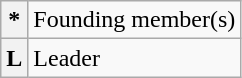<table class="wikitable">
<tr>
<th>*</th>
<td>Founding member(s)</td>
</tr>
<tr>
<th><strong>L</strong></th>
<td>Leader</td>
</tr>
</table>
